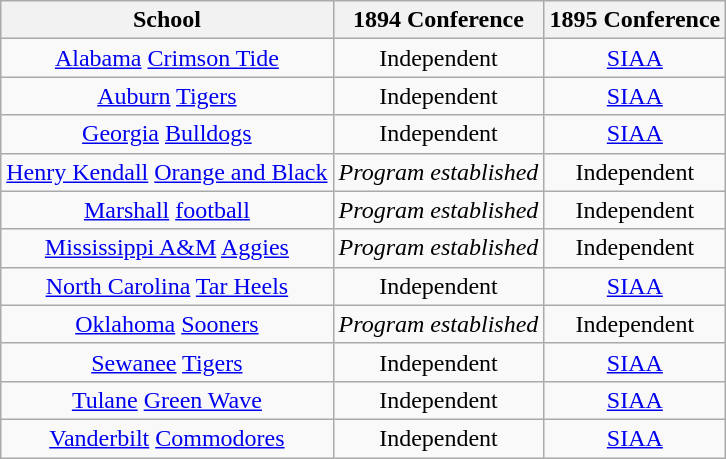<table class="wikitable sortable">
<tr>
<th>School</th>
<th>1894 Conference</th>
<th>1895 Conference</th>
</tr>
<tr style="text-align:center;">
<td><a href='#'>Alabama</a> <a href='#'>Crimson Tide</a></td>
<td>Independent</td>
<td><a href='#'>SIAA</a></td>
</tr>
<tr style="text-align:center;">
<td><a href='#'>Auburn</a> <a href='#'>Tigers</a></td>
<td>Independent</td>
<td><a href='#'>SIAA</a></td>
</tr>
<tr style="text-align:center;">
<td><a href='#'>Georgia</a> <a href='#'>Bulldogs</a></td>
<td>Independent</td>
<td><a href='#'>SIAA</a></td>
</tr>
<tr style="text-align:center;">
<td><a href='#'>Henry Kendall</a> <a href='#'>Orange and Black</a></td>
<td><em>Program established</em></td>
<td>Independent</td>
</tr>
<tr style="text-align:center;">
<td><a href='#'>Marshall</a> <a href='#'>football</a></td>
<td><em>Program established</em></td>
<td>Independent</td>
</tr>
<tr style="text-align:center;">
<td><a href='#'>Mississippi A&M</a> <a href='#'>Aggies</a></td>
<td><em>Program established</em></td>
<td>Independent</td>
</tr>
<tr style="text-align:center;">
<td><a href='#'>North Carolina</a> <a href='#'>Tar Heels</a></td>
<td>Independent</td>
<td><a href='#'>SIAA</a></td>
</tr>
<tr style="text-align:center;">
<td><a href='#'>Oklahoma</a> <a href='#'>Sooners</a></td>
<td><em>Program established</em></td>
<td>Independent</td>
</tr>
<tr style="text-align:center;">
<td><a href='#'>Sewanee</a> <a href='#'>Tigers</a></td>
<td>Independent</td>
<td><a href='#'>SIAA</a></td>
</tr>
<tr style="text-align:center;">
<td><a href='#'>Tulane</a> <a href='#'>Green Wave</a></td>
<td>Independent</td>
<td><a href='#'>SIAA</a></td>
</tr>
<tr style="text-align:center;">
<td><a href='#'>Vanderbilt</a> <a href='#'>Commodores</a></td>
<td>Independent</td>
<td><a href='#'>SIAA</a></td>
</tr>
</table>
